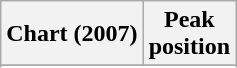<table class="wikitable sortable plainrowheaders">
<tr>
<th scope="col">Chart (2007)</th>
<th scope="col">Peak<br>position</th>
</tr>
<tr>
</tr>
<tr>
</tr>
</table>
